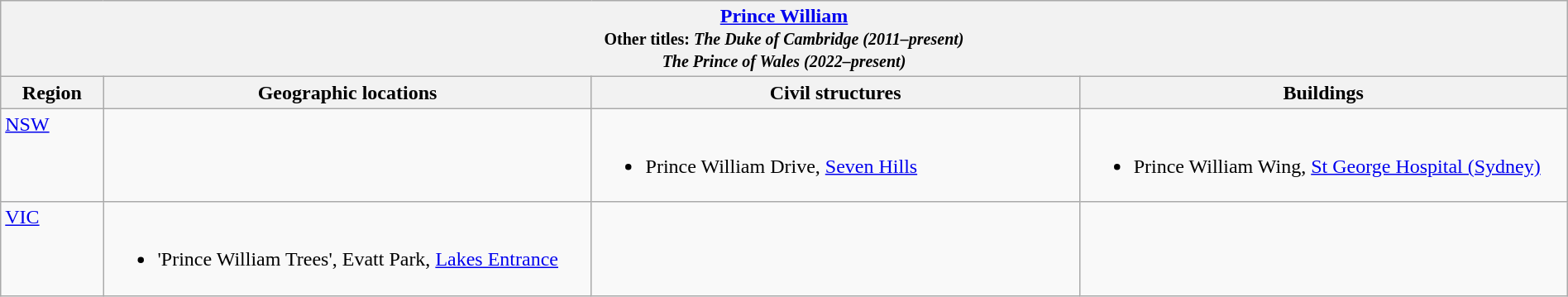<table class="wikitable" width="100%">
<tr>
<th colspan="4"> <a href='#'>Prince William</a><br><small>Other titles: <em>The Duke of Cambridge (2011–present)</em><br><em>The Prince of Wales (2022–present)</em></small></th>
</tr>
<tr>
<th width="5%">Region</th>
<th width="23.75%">Geographic locations</th>
<th width="23.75%">Civil structures</th>
<th width="23.75%">Buildings</th>
</tr>
<tr>
<td align=left valign=top> <a href='#'>NSW</a></td>
<td></td>
<td><br><ul><li>Prince William Drive, <a href='#'>Seven Hills</a></li></ul></td>
<td><br><ul><li>Prince William Wing, <a href='#'>St George Hospital (Sydney)</a></li></ul></td>
</tr>
<tr>
<td align=left valign=top> <a href='#'>VIC</a></td>
<td><br><ul><li>'Prince William Trees', Evatt Park, <a href='#'>Lakes Entrance</a></li></ul></td>
<td></td>
<td></td>
</tr>
</table>
